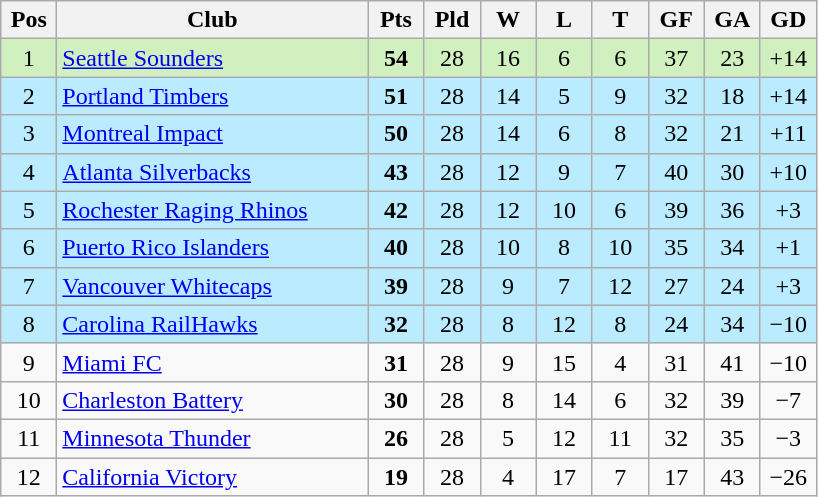<table class="wikitable" style="text-align:center">
<tr>
<th width=30>Pos</th>
<th width=200>Club</th>
<th width=30>Pts</th>
<th width=30>Pld</th>
<th width=30>W</th>
<th width=30>L</th>
<th width=30>T</th>
<th width=30>GF</th>
<th width=30>GA</th>
<th width=30>GD</th>
</tr>
<tr bgcolor=#D0F0C0>
<td>1</td>
<td align=left><a href='#'>Seattle Sounders</a></td>
<td><strong>54</strong></td>
<td>28</td>
<td>16</td>
<td>6</td>
<td>6</td>
<td>37</td>
<td>23</td>
<td>+14</td>
</tr>
<tr bgcolor=#BBEBFF>
<td>2</td>
<td align=left><a href='#'>Portland Timbers</a></td>
<td><strong>51</strong></td>
<td>28</td>
<td>14</td>
<td>5</td>
<td>9</td>
<td>32</td>
<td>18</td>
<td>+14</td>
</tr>
<tr bgcolor=#BBEBFF>
<td>3</td>
<td align=left><a href='#'>Montreal Impact</a></td>
<td><strong>50</strong></td>
<td>28</td>
<td>14</td>
<td>6</td>
<td>8</td>
<td>32</td>
<td>21</td>
<td>+11</td>
</tr>
<tr bgcolor=#BBEBFF>
<td>4</td>
<td align=left><a href='#'>Atlanta Silverbacks</a></td>
<td><strong>43</strong></td>
<td>28</td>
<td>12</td>
<td>9</td>
<td>7</td>
<td>40</td>
<td>30</td>
<td>+10</td>
</tr>
<tr bgcolor=#BBEBFF>
<td>5</td>
<td align=left><a href='#'>Rochester Raging Rhinos</a></td>
<td><strong>42</strong></td>
<td>28</td>
<td>12</td>
<td>10</td>
<td>6</td>
<td>39</td>
<td>36</td>
<td>+3</td>
</tr>
<tr bgcolor=#BBEBFF>
<td>6</td>
<td align=left><a href='#'>Puerto Rico Islanders</a></td>
<td><strong>40</strong></td>
<td>28</td>
<td>10</td>
<td>8</td>
<td>10</td>
<td>35</td>
<td>34</td>
<td>+1</td>
</tr>
<tr bgcolor=#BBEBFF>
<td>7</td>
<td align=left><a href='#'>Vancouver Whitecaps</a></td>
<td><strong>39</strong></td>
<td>28</td>
<td>9</td>
<td>7</td>
<td>12</td>
<td>27</td>
<td>24</td>
<td>+3</td>
</tr>
<tr bgcolor=#BBEBFF>
<td>8</td>
<td align=left><a href='#'>Carolina RailHawks</a></td>
<td><strong>32</strong></td>
<td>28</td>
<td>8</td>
<td>12</td>
<td>8</td>
<td>24</td>
<td>34</td>
<td>−10</td>
</tr>
<tr>
<td>9</td>
<td align=left><a href='#'>Miami FC</a></td>
<td><strong>31</strong></td>
<td>28</td>
<td>9</td>
<td>15</td>
<td>4</td>
<td>31</td>
<td>41</td>
<td>−10</td>
</tr>
<tr>
<td>10</td>
<td align=left><a href='#'>Charleston Battery</a></td>
<td><strong>30</strong></td>
<td>28</td>
<td>8</td>
<td>14</td>
<td>6</td>
<td>32</td>
<td>39</td>
<td>−7</td>
</tr>
<tr>
<td>11</td>
<td align=left><a href='#'>Minnesota Thunder</a></td>
<td><strong>26</strong></td>
<td>28</td>
<td>5</td>
<td>12</td>
<td>11</td>
<td>32</td>
<td>35</td>
<td>−3</td>
</tr>
<tr>
<td>12</td>
<td align=left><a href='#'>California Victory</a></td>
<td><strong>19</strong></td>
<td>28</td>
<td>4</td>
<td>17</td>
<td>7</td>
<td>17</td>
<td>43</td>
<td>−26</td>
</tr>
</table>
